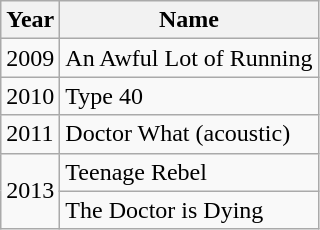<table class="wikitable">
<tr>
<th>Year</th>
<th>Name</th>
</tr>
<tr>
<td>2009</td>
<td>An Awful Lot of Running</td>
</tr>
<tr>
<td>2010</td>
<td>Type 40</td>
</tr>
<tr>
<td>2011</td>
<td>Doctor What (acoustic)</td>
</tr>
<tr>
<td rowspan=2>2013</td>
<td>Teenage Rebel</td>
</tr>
<tr>
<td>The Doctor is Dying</td>
</tr>
</table>
